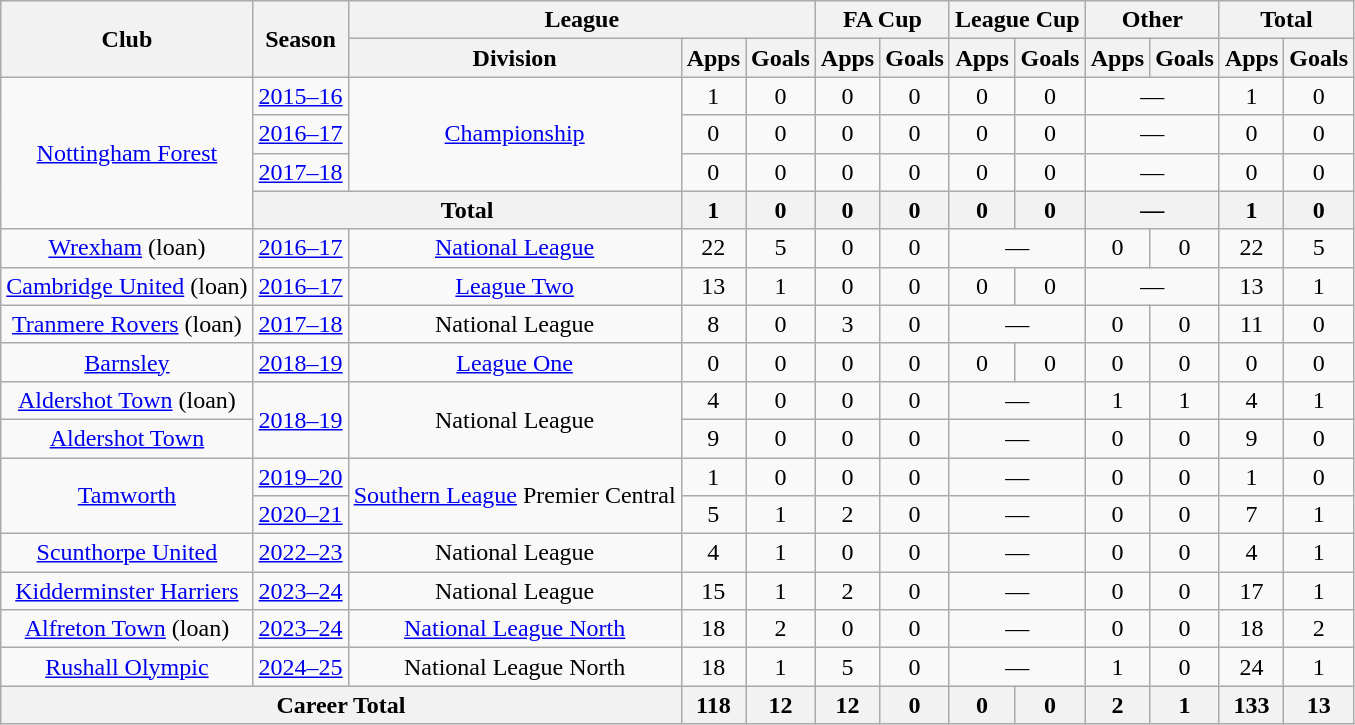<table class="wikitable" style="text-align: center;">
<tr>
<th rowspan="2">Club</th>
<th rowspan="2">Season</th>
<th colspan="3">League</th>
<th colspan="2">FA Cup</th>
<th colspan="2">League Cup</th>
<th colspan="2">Other</th>
<th colspan="2">Total</th>
</tr>
<tr>
<th>Division</th>
<th>Apps</th>
<th>Goals</th>
<th>Apps</th>
<th>Goals</th>
<th>Apps</th>
<th>Goals</th>
<th>Apps</th>
<th>Goals</th>
<th>Apps</th>
<th>Goals</th>
</tr>
<tr>
<td rowspan=4><a href='#'>Nottingham Forest</a></td>
<td><a href='#'>2015–16</a></td>
<td rowspan=3><a href='#'>Championship</a></td>
<td>1</td>
<td>0</td>
<td>0</td>
<td>0</td>
<td>0</td>
<td>0</td>
<td colspan="2">—</td>
<td>1</td>
<td>0</td>
</tr>
<tr>
<td><a href='#'>2016–17</a></td>
<td>0</td>
<td>0</td>
<td>0</td>
<td>0</td>
<td>0</td>
<td>0</td>
<td colspan="2">—</td>
<td>0</td>
<td>0</td>
</tr>
<tr>
<td><a href='#'>2017–18</a></td>
<td>0</td>
<td>0</td>
<td>0</td>
<td>0</td>
<td>0</td>
<td>0</td>
<td colspan="2">—</td>
<td>0</td>
<td>0</td>
</tr>
<tr>
<th colspan=2>Total</th>
<th>1</th>
<th>0</th>
<th>0</th>
<th>0</th>
<th>0</th>
<th>0</th>
<th colspan=2>—</th>
<th>1</th>
<th>0</th>
</tr>
<tr>
<td valign="centre"><a href='#'>Wrexham</a> (loan)</td>
<td><a href='#'>2016–17</a></td>
<td><a href='#'>National League</a></td>
<td>22</td>
<td>5</td>
<td>0</td>
<td>0</td>
<td colspan="2">—</td>
<td>0</td>
<td>0</td>
<td>22</td>
<td>5</td>
</tr>
<tr>
<td valign="centre"><a href='#'>Cambridge United</a> (loan)</td>
<td><a href='#'>2016–17</a></td>
<td><a href='#'>League Two</a></td>
<td>13</td>
<td>1</td>
<td>0</td>
<td>0</td>
<td>0</td>
<td>0</td>
<td colspan="2">—</td>
<td>13</td>
<td>1</td>
</tr>
<tr>
<td valign="centre"><a href='#'>Tranmere Rovers</a> (loan)</td>
<td><a href='#'>2017–18</a></td>
<td>National League</td>
<td>8</td>
<td>0</td>
<td>3</td>
<td>0</td>
<td colspan="2">—</td>
<td>0</td>
<td>0</td>
<td>11</td>
<td>0</td>
</tr>
<tr>
<td valign="centre"><a href='#'>Barnsley</a></td>
<td><a href='#'>2018–19</a></td>
<td><a href='#'>League One</a></td>
<td>0</td>
<td>0</td>
<td>0</td>
<td>0</td>
<td>0</td>
<td>0</td>
<td>0</td>
<td>0</td>
<td>0</td>
<td>0</td>
</tr>
<tr>
<td valign="centre"><a href='#'>Aldershot Town</a> (loan)</td>
<td rowspan=2><a href='#'>2018–19</a></td>
<td rowspan=2>National League</td>
<td>4</td>
<td>0</td>
<td>0</td>
<td>0</td>
<td colspan="2">—</td>
<td>1</td>
<td>1</td>
<td>4</td>
<td>1</td>
</tr>
<tr>
<td valign="centre"><a href='#'>Aldershot Town</a></td>
<td>9</td>
<td>0</td>
<td>0</td>
<td>0</td>
<td colspan="2">—</td>
<td>0</td>
<td>0</td>
<td>9</td>
<td>0</td>
</tr>
<tr>
<td rowspan=2><a href='#'>Tamworth</a></td>
<td><a href='#'>2019–20</a></td>
<td rowspan=2><a href='#'>Southern League</a> Premier Central</td>
<td>1</td>
<td>0</td>
<td>0</td>
<td>0</td>
<td colspan="2">—</td>
<td>0</td>
<td>0</td>
<td>1</td>
<td>0</td>
</tr>
<tr>
<td><a href='#'>2020–21</a></td>
<td>5</td>
<td>1</td>
<td>2</td>
<td>0</td>
<td colspan="2">—</td>
<td>0</td>
<td>0</td>
<td>7</td>
<td>1</td>
</tr>
<tr>
<td><a href='#'>Scunthorpe United</a></td>
<td><a href='#'>2022–23</a></td>
<td>National League</td>
<td>4</td>
<td>1</td>
<td>0</td>
<td>0</td>
<td colspan="2">—</td>
<td>0</td>
<td>0</td>
<td>4</td>
<td>1</td>
</tr>
<tr>
<td><a href='#'>Kidderminster Harriers</a></td>
<td><a href='#'>2023–24</a></td>
<td>National League</td>
<td>15</td>
<td>1</td>
<td>2</td>
<td>0</td>
<td colspan="2">—</td>
<td>0</td>
<td>0</td>
<td>17</td>
<td>1</td>
</tr>
<tr>
<td><a href='#'>Alfreton Town</a> (loan)</td>
<td><a href='#'>2023–24</a></td>
<td><a href='#'>National League North</a></td>
<td>18</td>
<td>2</td>
<td>0</td>
<td>0</td>
<td colspan="2">—</td>
<td>0</td>
<td>0</td>
<td>18</td>
<td>2</td>
</tr>
<tr>
<td><a href='#'>Rushall Olympic</a></td>
<td><a href='#'>2024–25</a></td>
<td>National League North</td>
<td>18</td>
<td>1</td>
<td>5</td>
<td>0</td>
<td colspan="2">—</td>
<td>1</td>
<td>0</td>
<td>24</td>
<td>1</td>
</tr>
<tr>
<th colspan="3">Career Total</th>
<th>118</th>
<th>12</th>
<th>12</th>
<th>0</th>
<th>0</th>
<th>0</th>
<th>2</th>
<th>1</th>
<th>133</th>
<th>13</th>
</tr>
</table>
